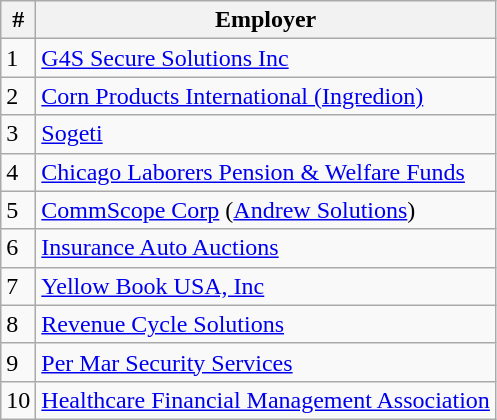<table class="wikitable">
<tr>
<th>#</th>
<th>Employer</th>
</tr>
<tr>
<td>1</td>
<td><a href='#'>G4S Secure Solutions Inc</a></td>
</tr>
<tr>
<td>2</td>
<td><a href='#'>Corn Products International (Ingredion)</a></td>
</tr>
<tr>
<td>3</td>
<td><a href='#'>Sogeti</a></td>
</tr>
<tr>
<td>4</td>
<td><a href='#'>Chicago Laborers Pension & Welfare Funds</a></td>
</tr>
<tr>
<td>5</td>
<td><a href='#'>CommScope Corp</a> (<a href='#'>Andrew Solutions</a>)</td>
</tr>
<tr>
<td>6</td>
<td><a href='#'>Insurance Auto Auctions</a></td>
</tr>
<tr>
<td>7</td>
<td><a href='#'>Yellow Book USA, Inc</a></td>
</tr>
<tr>
<td>8</td>
<td><a href='#'>Revenue Cycle Solutions</a></td>
</tr>
<tr>
<td>9</td>
<td><a href='#'>Per Mar Security Services</a></td>
</tr>
<tr>
<td>10</td>
<td><a href='#'>Healthcare Financial Management Association</a></td>
</tr>
</table>
